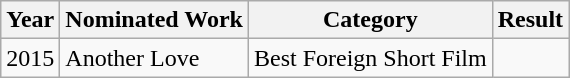<table class="wikitable">
<tr>
<th>Year</th>
<th>Nominated Work</th>
<th>Category</th>
<th>Result</th>
</tr>
<tr>
<td>2015</td>
<td>Another Love</td>
<td>Best Foreign Short Film</td>
<td></td>
</tr>
</table>
